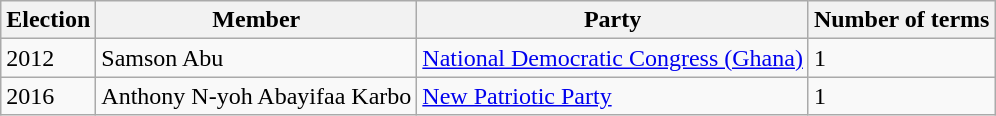<table class="wikitable sortable">
<tr>
<th>Election</th>
<th>Member</th>
<th>Party</th>
<th>Number of terms</th>
</tr>
<tr>
<td>2012</td>
<td>Samson Abu</td>
<td><a href='#'>National Democratic Congress (Ghana)</a></td>
<td>1</td>
</tr>
<tr>
<td>2016</td>
<td>Anthony N-yoh Abayifaa Karbo</td>
<td><a href='#'>New Patriotic Party</a></td>
<td>1</td>
</tr>
</table>
